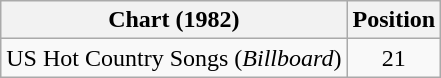<table class="wikitable">
<tr>
<th>Chart (1982)</th>
<th>Position</th>
</tr>
<tr>
<td>US Hot Country Songs (<em>Billboard</em>)</td>
<td align="center">21</td>
</tr>
</table>
